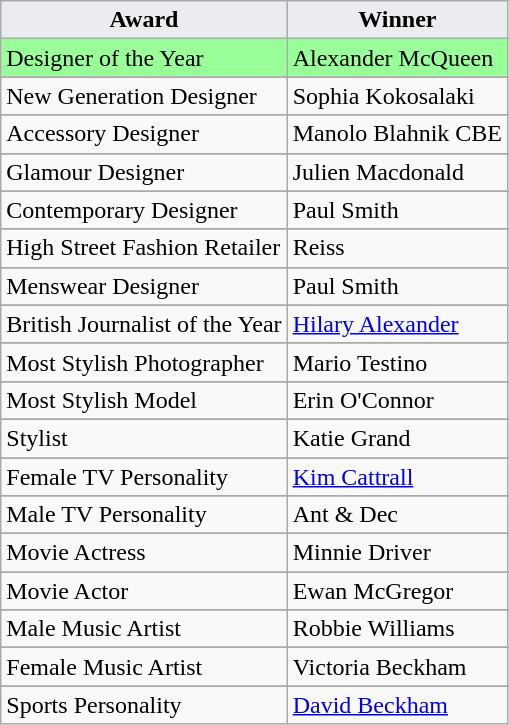<table class="wikitable">
<tr>
<th style="background:#EAECF0">Award</th>
<th style="background:#EAECF0">Winner</th>
</tr>
<tr>
<td style="background:#99ff99">Designer of the Year</td>
<td style="background:#99ff99">Alexander McQueen</td>
</tr>
<tr>
</tr>
<tr>
<td>New Generation Designer</td>
<td>Sophia Kokosalaki</td>
</tr>
<tr>
</tr>
<tr>
<td>Accessory Designer</td>
<td>Manolo Blahnik CBE</td>
</tr>
<tr>
</tr>
<tr>
<td>Glamour Designer</td>
<td>Julien Macdonald</td>
</tr>
<tr>
</tr>
<tr>
<td>Contemporary Designer</td>
<td>Paul Smith</td>
</tr>
<tr>
</tr>
<tr>
<td>High Street Fashion Retailer</td>
<td>Reiss</td>
</tr>
<tr>
</tr>
<tr>
<td>Menswear Designer</td>
<td>Paul Smith</td>
</tr>
<tr>
</tr>
<tr>
<td>British Journalist of the Year</td>
<td><a href='#'>Hilary Alexander</a></td>
</tr>
<tr>
</tr>
<tr>
<td>Most Stylish Photographer</td>
<td>Mario Testino</td>
</tr>
<tr>
</tr>
<tr>
<td>Most Stylish Model</td>
<td>Erin O'Connor</td>
</tr>
<tr>
</tr>
<tr>
<td>Stylist</td>
<td>Katie Grand</td>
</tr>
<tr>
</tr>
<tr>
<td>Female TV Personality</td>
<td><a href='#'>Kim Cattrall</a></td>
</tr>
<tr>
</tr>
<tr>
<td>Male TV Personality</td>
<td>Ant & Dec</td>
</tr>
<tr>
</tr>
<tr>
<td>Movie Actress</td>
<td>Minnie Driver</td>
</tr>
<tr>
</tr>
<tr>
<td>Movie Actor</td>
<td>Ewan McGregor</td>
</tr>
<tr>
</tr>
<tr>
<td>Male Music Artist</td>
<td>Robbie Williams</td>
</tr>
<tr>
</tr>
<tr>
<td>Female Music Artist</td>
<td>Victoria Beckham</td>
</tr>
<tr>
</tr>
<tr>
<td>Sports Personality</td>
<td><a href='#'>David Beckham</a></td>
</tr>
</table>
